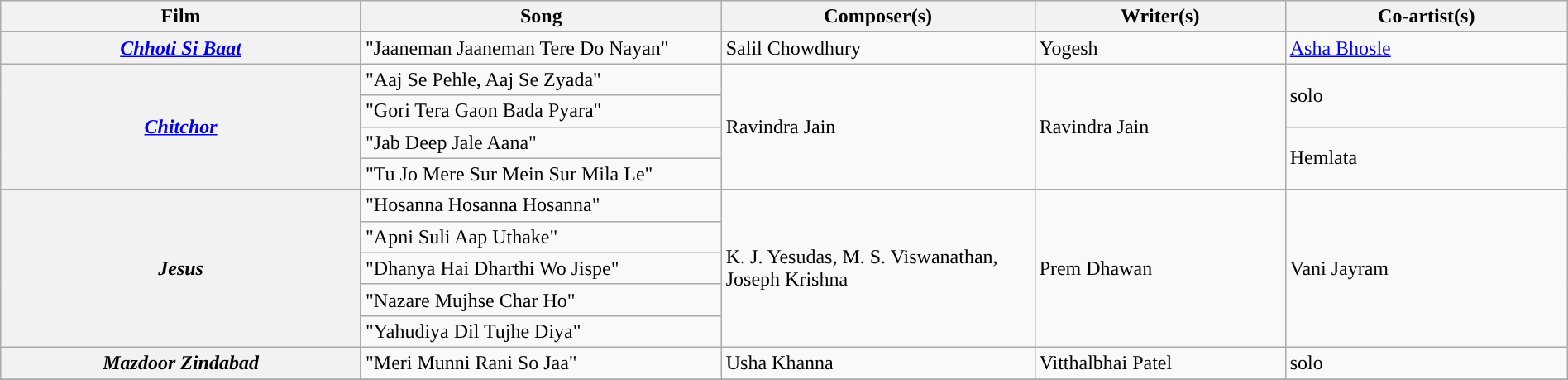<table class="wikitable plainrowheaders" style="width:100%;" textcolor:#000;">
<tr style="background:#b0e0e66;">
<th scope="col" style="width:23%;"><strong>Film</strong></th>
<th scope="col" style="width:23%;"><strong>Song</strong></th>
<th scope="col" style="width:20%;"><strong>Composer(s)</strong></th>
<th scope="col" style="width:16%;"><strong>Writer(s)</strong></th>
<th scope="col" style="width:18%;"><strong>Co-artist(s)</strong></th>
</tr>
<tr>
<th><em><a href='#'>Chhoti Si Baat</a></em></th>
<td>"Jaaneman Jaaneman Tere Do Nayan"</td>
<td>Salil Chowdhury</td>
<td>Yogesh</td>
<td><a href='#'>Asha Bhosle</a></td>
</tr>
<tr>
<th Rowspan=4><em><a href='#'>Chitchor</a></em></th>
<td>"Aaj Se Pehle, Aaj Se Zyada"</td>
<td rowspan=4>Ravindra Jain</td>
<td rowspan=4>Ravindra Jain</td>
<td rowspan=2>solo</td>
</tr>
<tr>
<td>"Gori Tera Gaon Bada Pyara"</td>
</tr>
<tr>
<td>"Jab Deep Jale Aana"</td>
<td rowspan=2>Hemlata</td>
</tr>
<tr>
<td>"Tu Jo Mere Sur Mein Sur Mila Le"</td>
</tr>
<tr>
<th Rowspan=5><em>Jesus</em></th>
<td>"Hosanna Hosanna Hosanna"</td>
<td rowspan=5>K. J. Yesudas, M. S. Viswanathan, Joseph Krishna</td>
<td rowspan=5>Prem Dhawan</td>
<td rowspan=5>Vani Jayram</td>
</tr>
<tr>
<td>"Apni Suli Aap Uthake"</td>
</tr>
<tr>
<td>"Dhanya Hai Dharthi Wo Jispe"</td>
</tr>
<tr>
<td>"Nazare Mujhse Char Ho"</td>
</tr>
<tr>
<td>"Yahudiya Dil Tujhe Diya"</td>
</tr>
<tr>
<th><em>Mazdoor Zindabad</em></th>
<td>"Meri Munni Rani So Jaa"</td>
<td>Usha Khanna</td>
<td>Vitthalbhai Patel</td>
<td>solo</td>
</tr>
<tr>
</tr>
</table>
